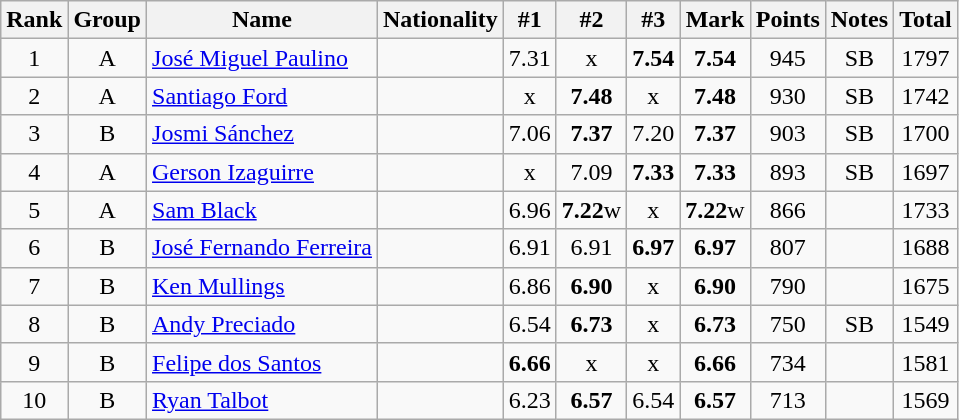<table class="wikitable sortable" style="text-align:center">
<tr>
<th>Rank</th>
<th>Group</th>
<th>Name</th>
<th>Nationality</th>
<th>#1</th>
<th>#2</th>
<th>#3</th>
<th>Mark</th>
<th>Points</th>
<th>Notes</th>
<th>Total</th>
</tr>
<tr>
<td>1</td>
<td>A</td>
<td align=left><a href='#'>José Miguel Paulino</a></td>
<td align=left></td>
<td>7.31</td>
<td>x</td>
<td><strong>7.54</strong></td>
<td><strong>7.54</strong></td>
<td>945</td>
<td>SB</td>
<td>1797</td>
</tr>
<tr>
<td>2</td>
<td>A</td>
<td align=left><a href='#'>Santiago Ford</a></td>
<td align=left></td>
<td>x</td>
<td><strong>7.48</strong></td>
<td>x</td>
<td><strong>7.48</strong></td>
<td>930</td>
<td>SB</td>
<td>1742</td>
</tr>
<tr>
<td>3</td>
<td>B</td>
<td align=left><a href='#'>Josmi Sánchez</a></td>
<td align=left></td>
<td>7.06</td>
<td><strong>7.37</strong></td>
<td>7.20</td>
<td><strong>7.37</strong></td>
<td>903</td>
<td>SB</td>
<td>1700</td>
</tr>
<tr>
<td>4</td>
<td>A</td>
<td align=left><a href='#'>Gerson Izaguirre</a></td>
<td align=left></td>
<td>x</td>
<td>7.09</td>
<td><strong>7.33</strong></td>
<td><strong>7.33</strong></td>
<td>893</td>
<td>SB</td>
<td>1697</td>
</tr>
<tr>
<td>5</td>
<td>A</td>
<td align=left><a href='#'>Sam Black</a></td>
<td align=left></td>
<td>6.96</td>
<td><strong>7.22</strong>w</td>
<td>x</td>
<td><strong>7.22</strong>w</td>
<td>866</td>
<td></td>
<td>1733</td>
</tr>
<tr>
<td>6</td>
<td>B</td>
<td align=left><a href='#'>José Fernando Ferreira</a></td>
<td align=left></td>
<td>6.91</td>
<td>6.91</td>
<td><strong>6.97</strong></td>
<td><strong>6.97</strong></td>
<td>807</td>
<td></td>
<td>1688</td>
</tr>
<tr>
<td>7</td>
<td>B</td>
<td align=left><a href='#'>Ken Mullings</a></td>
<td align=left></td>
<td>6.86</td>
<td><strong>6.90</strong></td>
<td>x</td>
<td><strong>6.90</strong></td>
<td>790</td>
<td></td>
<td>1675</td>
</tr>
<tr>
<td>8</td>
<td>B</td>
<td align=left><a href='#'>Andy Preciado</a></td>
<td align=left></td>
<td>6.54</td>
<td><strong>6.73</strong></td>
<td>x</td>
<td><strong>6.73</strong></td>
<td>750</td>
<td>SB</td>
<td>1549</td>
</tr>
<tr>
<td>9</td>
<td>B</td>
<td align=left><a href='#'>Felipe dos Santos</a></td>
<td align=left></td>
<td><strong>6.66</strong></td>
<td>x</td>
<td>x</td>
<td><strong>6.66</strong></td>
<td>734</td>
<td></td>
<td>1581</td>
</tr>
<tr>
<td>10</td>
<td>B</td>
<td align=left><a href='#'>Ryan Talbot</a></td>
<td align=left></td>
<td>6.23</td>
<td><strong>6.57</strong></td>
<td>6.54</td>
<td><strong>6.57</strong></td>
<td>713</td>
<td></td>
<td>1569</td>
</tr>
</table>
